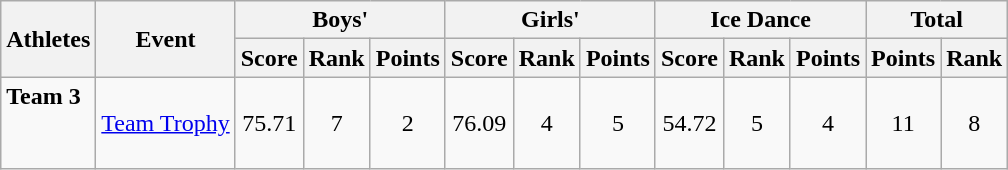<table class="wikitable">
<tr>
<th rowspan="2">Athletes</th>
<th rowspan="2">Event</th>
<th colspan="3">Boys'</th>
<th colspan="3">Girls'</th>
<th colspan="3">Ice Dance</th>
<th colspan="2">Total</th>
</tr>
<tr>
<th>Score</th>
<th>Rank</th>
<th>Points</th>
<th>Score</th>
<th>Rank</th>
<th>Points</th>
<th>Score</th>
<th>Rank</th>
<th>Points</th>
<th>Points</th>
<th>Rank</th>
</tr>
<tr>
<td><strong>Team 3</strong><br><br><br></td>
<td><a href='#'>Team Trophy</a></td>
<td align="center">75.71</td>
<td align="center">7</td>
<td align="center">2</td>
<td align="center">76.09</td>
<td align="center">4</td>
<td align="center">5</td>
<td align="center">54.72</td>
<td align="center">5</td>
<td align="center">4</td>
<td align="center">11</td>
<td align="center">8</td>
</tr>
</table>
